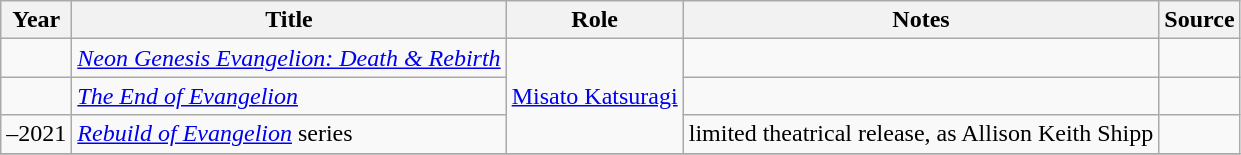<table class="wikitable sortable plainrowheaders">
<tr>
<th>Year</th>
<th>Title</th>
<th>Role</th>
<th class="unsortable">Notes</th>
<th class="unsortable">Source</th>
</tr>
<tr>
<td></td>
<td><em><a href='#'>Neon Genesis Evangelion: Death & Rebirth</a></em></td>
<td rowspan="3" style="text-align:center;"><a href='#'>Misato Katsuragi</a></td>
<td></td>
<td></td>
</tr>
<tr>
<td></td>
<td><em><a href='#'>The End of Evangelion</a></em></td>
<td></td>
<td></td>
</tr>
<tr>
<td>–2021</td>
<td><em><a href='#'>Rebuild of Evangelion</a></em> series</td>
<td>limited theatrical release, as Allison Keith Shipp</td>
<td></td>
</tr>
<tr>
</tr>
</table>
